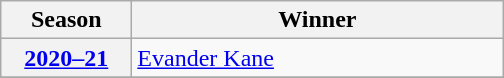<table class="wikitable">
<tr>
<th scope="col" style="width:5em">Season</th>
<th scope="col" style="width:15em">Winner</th>
</tr>
<tr>
<th scope="row"><a href='#'>2020–21</a></th>
<td><a href='#'>Evander Kane</a></td>
</tr>
<tr>
</tr>
</table>
